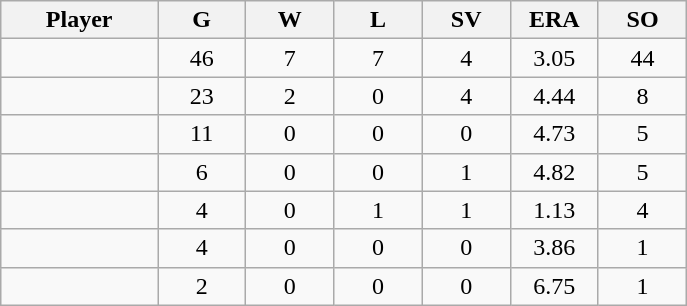<table class="wikitable sortable">
<tr>
<th bgcolor="#DDDDFF" width="16%">Player</th>
<th bgcolor="#DDDDFF" width="9%">G</th>
<th bgcolor="#DDDDFF" width="9%">W</th>
<th bgcolor="#DDDDFF" width="9%">L</th>
<th bgcolor="#DDDDFF" width="9%">SV</th>
<th bgcolor="#DDDDFF" width="9%">ERA</th>
<th bgcolor="#DDDDFF" width="9%">SO</th>
</tr>
<tr align="center">
<td></td>
<td>46</td>
<td>7</td>
<td>7</td>
<td>4</td>
<td>3.05</td>
<td>44</td>
</tr>
<tr align="center">
<td></td>
<td>23</td>
<td>2</td>
<td>0</td>
<td>4</td>
<td>4.44</td>
<td>8</td>
</tr>
<tr align="center">
<td></td>
<td>11</td>
<td>0</td>
<td>0</td>
<td>0</td>
<td>4.73</td>
<td>5</td>
</tr>
<tr align="center">
<td></td>
<td>6</td>
<td>0</td>
<td>0</td>
<td>1</td>
<td>4.82</td>
<td>5</td>
</tr>
<tr align="center">
<td></td>
<td>4</td>
<td>0</td>
<td>1</td>
<td>1</td>
<td>1.13</td>
<td>4</td>
</tr>
<tr align="center">
<td></td>
<td>4</td>
<td>0</td>
<td>0</td>
<td>0</td>
<td>3.86</td>
<td>1</td>
</tr>
<tr align="center">
<td></td>
<td>2</td>
<td>0</td>
<td>0</td>
<td>0</td>
<td>6.75</td>
<td>1</td>
</tr>
</table>
